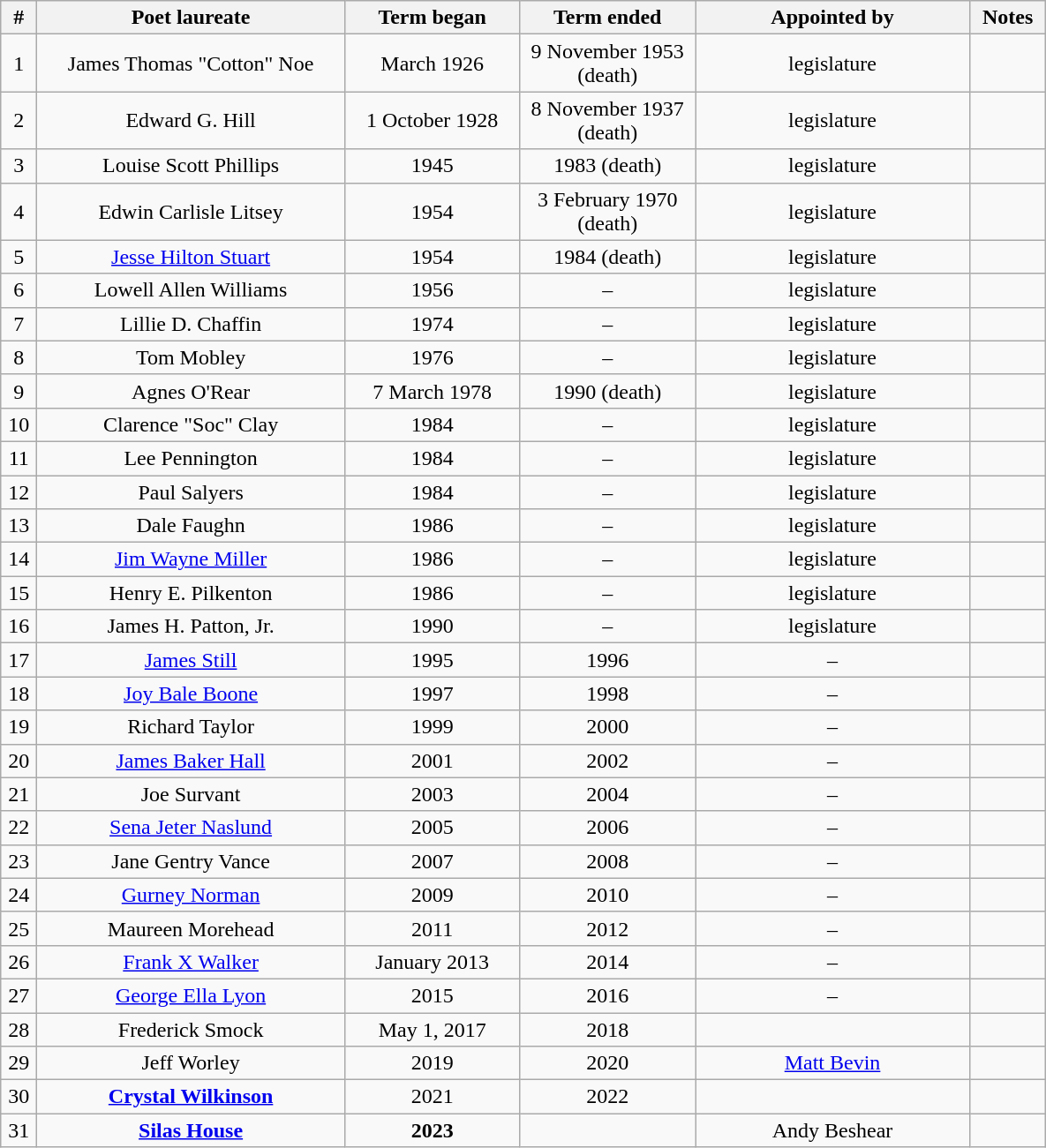<table class="wikitable" style="text-align:center">
<tr>
<th scope="col" style="width:20px;">#</th>
<th scope="col" style="width:225px;">Poet laureate</th>
<th scope="col" style="width:125px;">Term began</th>
<th scope="col" style="width:125px;">Term ended</th>
<th scope="col" style="width:200px;">Appointed by</th>
<th scope="col" style="width:50px;">Notes</th>
</tr>
<tr>
<td>1</td>
<td>James Thomas "Cotton" Noe</td>
<td>March 1926</td>
<td>9 November 1953 (death)</td>
<td>legislature</td>
<td></td>
</tr>
<tr>
<td>2</td>
<td>Edward G. Hill</td>
<td>1 October 1928</td>
<td>8 November 1937 (death)</td>
<td>legislature</td>
<td></td>
</tr>
<tr>
<td>3</td>
<td>Louise Scott Phillips</td>
<td>1945</td>
<td>1983 (death)</td>
<td>legislature</td>
<td></td>
</tr>
<tr>
<td>4</td>
<td>Edwin Carlisle Litsey</td>
<td>1954</td>
<td>3 February 1970 (death)</td>
<td>legislature</td>
<td></td>
</tr>
<tr>
<td>5</td>
<td><a href='#'>Jesse Hilton Stuart</a></td>
<td>1954</td>
<td>1984 (death)</td>
<td>legislature</td>
<td></td>
</tr>
<tr>
<td>6</td>
<td>Lowell Allen Williams</td>
<td>1956</td>
<td>–</td>
<td>legislature</td>
<td></td>
</tr>
<tr>
<td>7</td>
<td>Lillie D. Chaffin</td>
<td>1974</td>
<td>–</td>
<td>legislature</td>
<td></td>
</tr>
<tr>
<td>8</td>
<td>Tom Mobley</td>
<td>1976</td>
<td>–</td>
<td>legislature</td>
<td></td>
</tr>
<tr>
<td>9</td>
<td>Agnes O'Rear</td>
<td>7 March 1978</td>
<td>1990 (death)</td>
<td>legislature</td>
<td></td>
</tr>
<tr>
<td>10</td>
<td>Clarence "Soc" Clay</td>
<td>1984</td>
<td>–</td>
<td>legislature</td>
<td></td>
</tr>
<tr>
<td>11</td>
<td>Lee Pennington</td>
<td>1984</td>
<td>–</td>
<td>legislature</td>
<td></td>
</tr>
<tr>
<td>12</td>
<td>Paul Salyers</td>
<td>1984</td>
<td>–</td>
<td>legislature</td>
<td></td>
</tr>
<tr>
<td>13</td>
<td>Dale Faughn</td>
<td>1986</td>
<td>–</td>
<td>legislature</td>
<td></td>
</tr>
<tr>
<td>14</td>
<td><a href='#'>Jim Wayne Miller</a></td>
<td>1986</td>
<td>–</td>
<td>legislature</td>
<td></td>
</tr>
<tr>
<td>15</td>
<td>Henry E. Pilkenton</td>
<td>1986</td>
<td>–</td>
<td>legislature</td>
<td></td>
</tr>
<tr>
<td>16</td>
<td>James H. Patton, Jr.</td>
<td>1990</td>
<td>–</td>
<td>legislature</td>
<td></td>
</tr>
<tr>
<td>17</td>
<td><a href='#'>James Still</a></td>
<td>1995</td>
<td>1996</td>
<td>–</td>
<td></td>
</tr>
<tr>
<td>18</td>
<td><a href='#'>Joy Bale Boone</a></td>
<td>1997</td>
<td>1998</td>
<td>–</td>
<td></td>
</tr>
<tr>
<td>19</td>
<td>Richard Taylor</td>
<td>1999</td>
<td>2000</td>
<td>–</td>
<td></td>
</tr>
<tr>
<td>20</td>
<td><a href='#'>James Baker Hall</a></td>
<td>2001</td>
<td>2002</td>
<td>–</td>
<td></td>
</tr>
<tr>
<td>21</td>
<td>Joe Survant</td>
<td>2003</td>
<td>2004</td>
<td>–</td>
<td></td>
</tr>
<tr>
<td>22</td>
<td><a href='#'>Sena Jeter Naslund</a></td>
<td>2005</td>
<td>2006</td>
<td>–</td>
<td></td>
</tr>
<tr>
<td>23</td>
<td>Jane Gentry Vance</td>
<td>2007</td>
<td>2008</td>
<td>–</td>
<td></td>
</tr>
<tr>
<td>24</td>
<td><a href='#'>Gurney Norman</a></td>
<td>2009</td>
<td>2010</td>
<td>–</td>
<td></td>
</tr>
<tr>
<td>25</td>
<td>Maureen Morehead</td>
<td>2011</td>
<td>2012</td>
<td>–</td>
<td></td>
</tr>
<tr>
<td>26</td>
<td><a href='#'>Frank X Walker</a></td>
<td>January 2013</td>
<td>2014</td>
<td>–</td>
<td><br></td>
</tr>
<tr>
<td>27</td>
<td><a href='#'>George Ella Lyon</a></td>
<td>2015</td>
<td>2016</td>
<td>–</td>
<td></td>
</tr>
<tr>
<td>28</td>
<td>Frederick Smock</td>
<td>May 1, 2017</td>
<td>2018</td>
<td></td>
<td></td>
</tr>
<tr>
<td>29</td>
<td>Jeff Worley</td>
<td>2019</td>
<td>2020</td>
<td><a href='#'>Matt Bevin</a></td>
<td></td>
</tr>
<tr>
<td>30</td>
<td><strong><a href='#'>Crystal Wilkinson</a></strong></td>
<td>2021</td>
<td>2022</td>
<td></td>
<td></td>
</tr>
<tr>
<td>31</td>
<td><strong><a href='#'>Silas House</a></strong></td>
<td><strong>2023</strong></td>
<td></td>
<td>Andy Beshear</td>
<td></td>
</tr>
</table>
